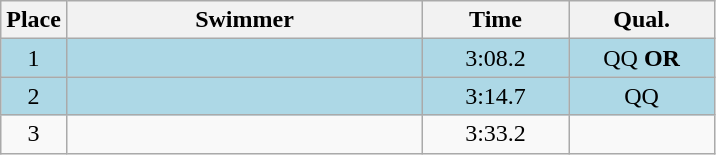<table class=wikitable style="text-align:center">
<tr>
<th>Place</th>
<th width=230>Swimmer</th>
<th width=90>Time</th>
<th width=90>Qual.</th>
</tr>
<tr bgcolor=lightblue>
<td>1</td>
<td align=left></td>
<td>3:08.2</td>
<td>QQ <strong>OR</strong></td>
</tr>
<tr bgcolor=lightblue>
<td>2</td>
<td align=left></td>
<td>3:14.7</td>
<td>QQ</td>
</tr>
<tr>
<td>3</td>
<td align=left></td>
<td>3:33.2</td>
<td></td>
</tr>
</table>
